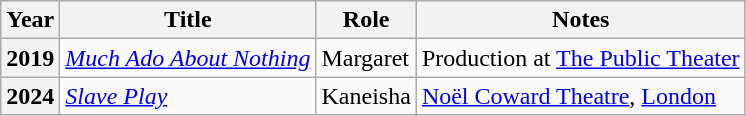<table class="wikitable sortable">
<tr>
<th scope="col">Year</th>
<th scope="col">Title</th>
<th scope="col">Role</th>
<th scope="col" class="unsortable">Notes</th>
</tr>
<tr>
<th scope="row">2019</th>
<td><em><a href='#'>Much Ado About Nothing</a></em></td>
<td>Margaret</td>
<td>Production at <a href='#'>The Public Theater</a></td>
</tr>
<tr>
<th scope="row">2024</th>
<td><em><a href='#'>Slave Play</a></em></td>
<td>Kaneisha</td>
<td><a href='#'>Noël Coward Theatre</a>, <a href='#'>London</a></td>
</tr>
</table>
